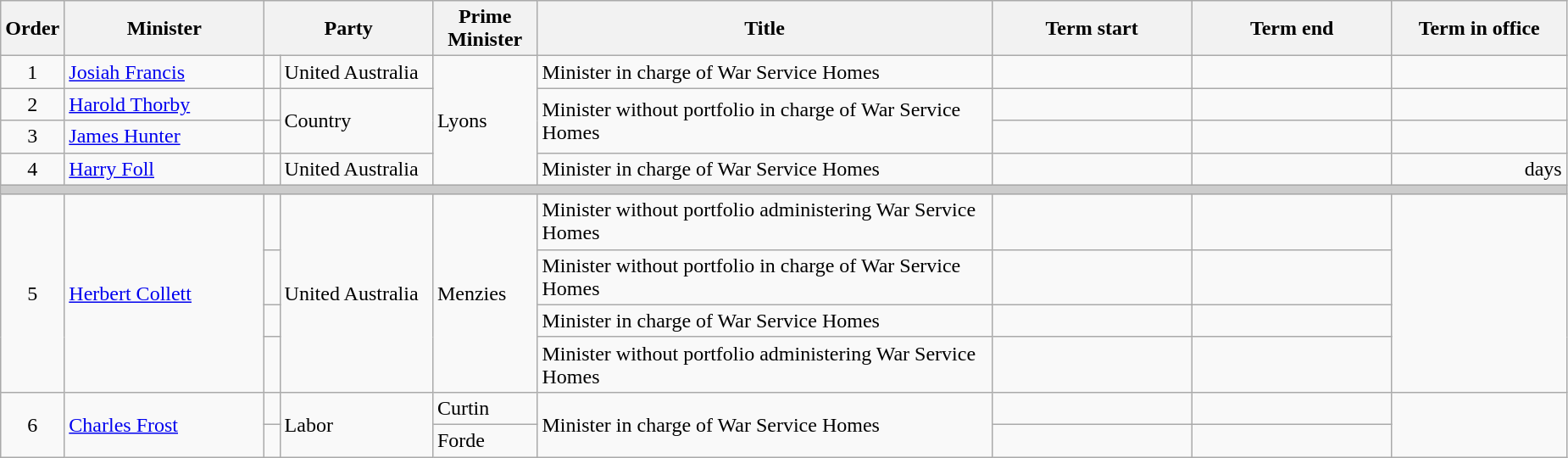<table class="wikitable">
<tr>
<th width=5>Order</th>
<th width=150>Minister</th>
<th width=125 colspan="2">Party</th>
<th width=75>Prime Minister</th>
<th width=350>Title</th>
<th width=150>Term start</th>
<th width=150>Term end</th>
<th width=130>Term in office</th>
</tr>
<tr>
<td align=center>1</td>
<td><a href='#'>Josiah Francis</a></td>
<td> </td>
<td>United Australia</td>
<td rowspan="4">Lyons</td>
<td>Minister in charge of War Service Homes</td>
<td align=center></td>
<td align=center></td>
<td align=right></td>
</tr>
<tr>
<td align=center>2</td>
<td><a href='#'>Harold Thorby</a></td>
<td></td>
<td rowspan=2>Country</td>
<td rowspan="2">Minister without portfolio in charge of War Service Homes</td>
<td align=center></td>
<td align=center></td>
<td align=right></td>
</tr>
<tr>
<td align=center>3</td>
<td><a href='#'>James Hunter</a></td>
<td></td>
<td align=center></td>
<td align=center></td>
<td align=right></td>
</tr>
<tr>
<td align=center>4</td>
<td><a href='#'>Harry Foll</a></td>
<td></td>
<td>United Australia</td>
<td>Minister in charge of War Service Homes</td>
<td align=center></td>
<td align=center></td>
<td align=right> days</td>
</tr>
<tr>
<th colspan=9 style="background: #cccccc;"></th>
</tr>
<tr>
<td rowspan=4 align=center>5</td>
<td rowspan=4><a href='#'>Herbert Collett</a></td>
<td></td>
<td rowspan=4>United Australia</td>
<td rowspan="4">Menzies</td>
<td>Minister without portfolio administering War Service Homes</td>
<td align=center></td>
<td align=center></td>
<td rowspan=4 align=right></td>
</tr>
<tr>
<td></td>
<td>Minister without portfolio in charge of War Service Homes</td>
<td align=center></td>
<td align=center></td>
</tr>
<tr>
<td></td>
<td>Minister in charge of War Service Homes</td>
<td align=center></td>
<td align=center></td>
</tr>
<tr>
<td></td>
<td>Minister without portfolio administering War Service Homes</td>
<td align=center></td>
<td align=center></td>
</tr>
<tr>
<td rowspan=2 align=center>6</td>
<td rowspan=2><a href='#'>Charles Frost</a></td>
<td></td>
<td rowspan=2>Labor</td>
<td>Curtin</td>
<td rowspan=2>Minister in charge of War Service Homes</td>
<td align=center></td>
<td align=center></td>
<td rowspan=2 align=right><strong></strong></td>
</tr>
<tr>
<td></td>
<td>Forde</td>
<td align=center></td>
<td align=center></td>
</tr>
</table>
